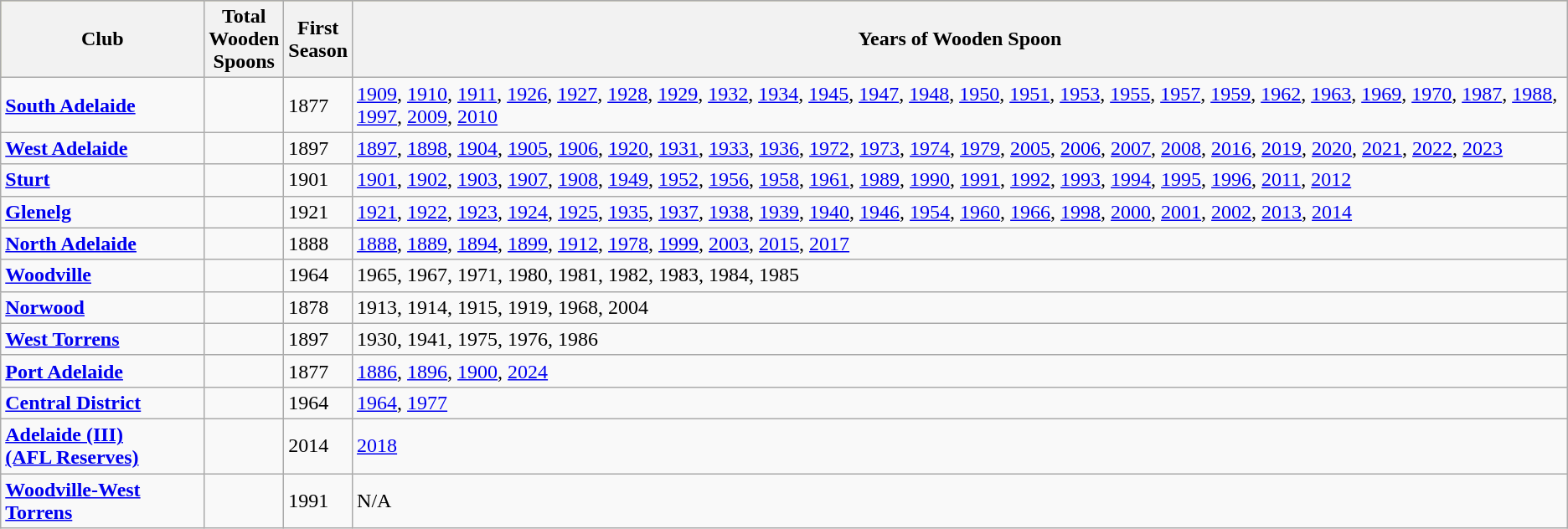<table class="wikitable sortable" style="font-size:100%">
<tr style="background:#bdb76b;">
<th>Club</th>
<th>Total<br>Wooden<br>Spoons</th>
<th>First<br> Season</th>
<th>Years of Wooden Spoon</th>
</tr>
<tr>
<td><strong><a href='#'>South Adelaide</a></strong></td>
<td></td>
<td>1877</td>
<td><a href='#'>1909</a>, <a href='#'>1910</a>, <a href='#'>1911</a>, <a href='#'>1926</a>, <a href='#'>1927</a>, <a href='#'>1928</a>, <a href='#'>1929</a>, <a href='#'>1932</a>, <a href='#'>1934</a>, <a href='#'>1945</a>, <a href='#'>1947</a>, <a href='#'>1948</a>, <a href='#'>1950</a>, <a href='#'>1951</a>, <a href='#'>1953</a>, <a href='#'>1955</a>, <a href='#'>1957</a>, <a href='#'>1959</a>, <a href='#'>1962</a>, <a href='#'>1963</a>, <a href='#'>1969</a>, <a href='#'>1970</a>, <a href='#'>1987</a>, <a href='#'>1988</a>, <a href='#'>1997</a>, <a href='#'>2009</a>, <a href='#'>2010</a></td>
</tr>
<tr>
<td><strong><a href='#'>West Adelaide</a></strong></td>
<td></td>
<td>1897</td>
<td><a href='#'>1897</a>, <a href='#'>1898</a>, <a href='#'>1904</a>, <a href='#'>1905</a>, <a href='#'>1906</a>, <a href='#'>1920</a>, <a href='#'>1931</a>, <a href='#'>1933</a>, <a href='#'>1936</a>, <a href='#'>1972</a>, <a href='#'>1973</a>, <a href='#'>1974</a>, <a href='#'>1979</a>, <a href='#'>2005</a>, <a href='#'>2006</a>, <a href='#'>2007</a>, <a href='#'>2008</a>, <a href='#'>2016</a>, <a href='#'>2019</a>, <a href='#'>2020</a>, <a href='#'>2021</a>, <a href='#'>2022</a>, <a href='#'>2023</a></td>
</tr>
<tr>
<td><strong><a href='#'>Sturt</a></strong></td>
<td></td>
<td>1901</td>
<td><a href='#'>1901</a>, <a href='#'>1902</a>, <a href='#'>1903</a>, <a href='#'>1907</a>, <a href='#'>1908</a>, <a href='#'>1949</a>, <a href='#'>1952</a>, <a href='#'>1956</a>, <a href='#'>1958</a>, <a href='#'>1961</a>, <a href='#'>1989</a>, <a href='#'>1990</a>, <a href='#'>1991</a>, <a href='#'>1992</a>, <a href='#'>1993</a>, <a href='#'>1994</a>, <a href='#'>1995</a>, <a href='#'>1996</a>, <a href='#'>2011</a>, <a href='#'>2012</a></td>
</tr>
<tr>
<td><strong><a href='#'>Glenelg</a></strong></td>
<td></td>
<td>1921</td>
<td><a href='#'>1921</a>, <a href='#'>1922</a>, <a href='#'>1923</a>, <a href='#'>1924</a>, <a href='#'>1925</a>, <a href='#'>1935</a>, <a href='#'>1937</a>, <a href='#'>1938</a>, <a href='#'>1939</a>, <a href='#'>1940</a>, <a href='#'>1946</a>, <a href='#'>1954</a>, <a href='#'>1960</a>, <a href='#'>1966</a>, <a href='#'>1998</a>, <a href='#'>2000</a>, <a href='#'>2001</a>, <a href='#'>2002</a>, <a href='#'>2013</a>, <a href='#'>2014</a></td>
</tr>
<tr>
<td><strong><a href='#'>North Adelaide</a></strong></td>
<td></td>
<td>1888</td>
<td><a href='#'>1888</a>, <a href='#'>1889</a>, <a href='#'>1894</a>, <a href='#'>1899</a>, <a href='#'>1912</a>, <a href='#'>1978</a>, <a href='#'>1999</a>, <a href='#'>2003</a>, <a href='#'>2015</a>, <a href='#'>2017</a></td>
</tr>
<tr>
<td><strong><a href='#'>Woodville</a></strong></td>
<td></td>
<td>1964</td>
<td>1965, 1967, 1971, 1980, 1981, 1982, 1983, 1984, 1985</td>
</tr>
<tr>
<td><strong><a href='#'>Norwood</a></strong></td>
<td></td>
<td>1878</td>
<td>1913, 1914, 1915, 1919, 1968, 2004</td>
</tr>
<tr>
<td><strong><a href='#'>West Torrens</a></strong></td>
<td></td>
<td>1897</td>
<td>1930, 1941, 1975, 1976, 1986</td>
</tr>
<tr>
<td><strong><a href='#'>Port Adelaide</a></strong></td>
<td></td>
<td>1877</td>
<td><a href='#'>1886</a>, <a href='#'>1896</a>, <a href='#'>1900</a>, <a href='#'>2024</a></td>
</tr>
<tr>
<td><strong><a href='#'>Central District</a></strong></td>
<td></td>
<td>1964</td>
<td><a href='#'>1964</a>, <a href='#'>1977</a></td>
</tr>
<tr>
<td><strong><a href='#'>Adelaide (III)<br>(AFL Reserves)</a></strong></td>
<td></td>
<td>2014</td>
<td><a href='#'>2018</a></td>
</tr>
<tr>
<td><strong><a href='#'>Woodville-West Torrens</a></strong></td>
<td></td>
<td>1991</td>
<td>N/A</td>
</tr>
</table>
